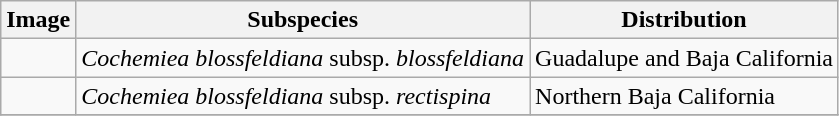<table class="wikitable ">
<tr>
<th>Image</th>
<th>Subspecies</th>
<th>Distribution</th>
</tr>
<tr>
<td></td>
<td><em>Cochemiea blossfeldiana</em> subsp. <em>blossfeldiana</em></td>
<td>Guadalupe and Baja California</td>
</tr>
<tr>
<td></td>
<td><em>Cochemiea blossfeldiana</em> subsp. <em>rectispina</em> </td>
<td>Northern Baja California</td>
</tr>
<tr>
</tr>
</table>
